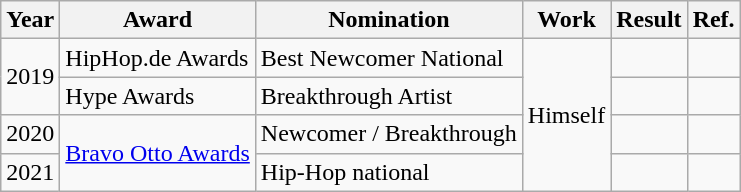<table class="wikitable">
<tr>
<th>Year</th>
<th>Award</th>
<th>Nomination</th>
<th>Work</th>
<th>Result</th>
<th>Ref.</th>
</tr>
<tr>
<td rowspan="2">2019</td>
<td>HipHop.de Awards</td>
<td>Best Newcomer National</td>
<td rowspan="4">Himself</td>
<td></td>
<td></td>
</tr>
<tr>
<td>Hype Awards</td>
<td>Breakthrough Artist</td>
<td></td>
<td></td>
</tr>
<tr>
<td>2020</td>
<td rowspan="2"><a href='#'>Bravo Otto Awards</a></td>
<td>Newcomer / Breakthrough</td>
<td></td>
<td></td>
</tr>
<tr>
<td>2021</td>
<td>Hip-Hop national</td>
<td></td>
<td></td>
</tr>
</table>
